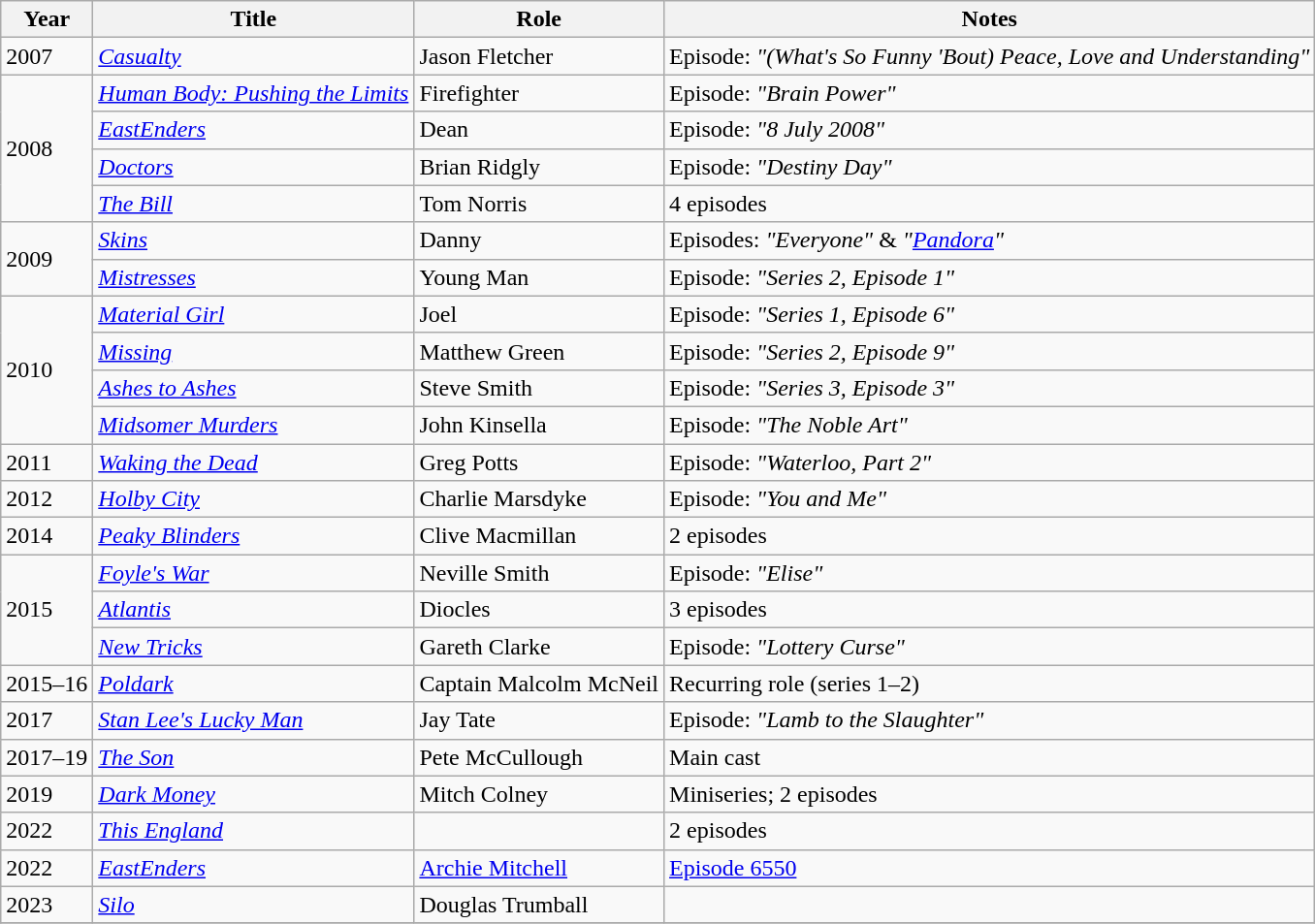<table class="wikitable sortable">
<tr>
<th>Year</th>
<th>Title</th>
<th>Role</th>
<th class="unsortable">Notes</th>
</tr>
<tr>
<td>2007</td>
<td><em><a href='#'>Casualty</a></em></td>
<td>Jason Fletcher</td>
<td>Episode: <em>"(What's So Funny 'Bout) Peace, Love and Understanding"</em></td>
</tr>
<tr>
<td rowspan="4">2008</td>
<td><em><a href='#'>Human Body: Pushing the Limits</a></em></td>
<td>Firefighter</td>
<td>Episode: <em>"Brain Power"</em></td>
</tr>
<tr>
<td><em><a href='#'>EastEnders</a></em></td>
<td>Dean</td>
<td>Episode: <em>"8 July 2008"</em></td>
</tr>
<tr>
<td><em><a href='#'>Doctors</a></em></td>
<td>Brian Ridgly</td>
<td>Episode: <em>"Destiny Day"</em></td>
</tr>
<tr>
<td><em><a href='#'>The Bill</a></em></td>
<td>Tom Norris</td>
<td>4 episodes</td>
</tr>
<tr>
<td rowspan="2">2009</td>
<td><em><a href='#'>Skins</a></em></td>
<td>Danny</td>
<td>Episodes: <em>"Everyone"</em> & <em>"<a href='#'>Pandora</a>"</em></td>
</tr>
<tr>
<td><em><a href='#'>Mistresses</a></em></td>
<td>Young Man</td>
<td>Episode: <em>"Series 2, Episode 1"</em></td>
</tr>
<tr>
<td rowspan="4">2010</td>
<td><em><a href='#'>Material Girl</a></em></td>
<td>Joel</td>
<td>Episode: <em>"Series 1, Episode 6"</em></td>
</tr>
<tr>
<td><em><a href='#'>Missing</a></em></td>
<td>Matthew Green</td>
<td>Episode: <em>"Series 2, Episode 9"</em></td>
</tr>
<tr>
<td><em><a href='#'>Ashes to Ashes</a></em></td>
<td>Steve Smith</td>
<td>Episode: <em>"Series 3, Episode 3"</em></td>
</tr>
<tr>
<td><em><a href='#'>Midsomer Murders</a></em></td>
<td>John Kinsella</td>
<td>Episode: <em>"The Noble Art"</em></td>
</tr>
<tr>
<td>2011</td>
<td><em><a href='#'>Waking the Dead</a></em></td>
<td>Greg Potts</td>
<td>Episode: <em>"Waterloo, Part 2"</em></td>
</tr>
<tr>
<td>2012</td>
<td><em><a href='#'>Holby City</a></em></td>
<td>Charlie Marsdyke</td>
<td>Episode: <em>"You and Me"</em></td>
</tr>
<tr>
<td>2014</td>
<td><em><a href='#'>Peaky Blinders</a></em></td>
<td>Clive Macmillan</td>
<td>2 episodes</td>
</tr>
<tr>
<td rowspan="3">2015</td>
<td><em><a href='#'>Foyle's War</a></em></td>
<td>Neville Smith</td>
<td>Episode: <em>"Elise"</em></td>
</tr>
<tr>
<td><em><a href='#'>Atlantis</a></em></td>
<td>Diocles</td>
<td>3 episodes</td>
</tr>
<tr>
<td><em><a href='#'>New Tricks</a></em></td>
<td>Gareth Clarke</td>
<td>Episode: <em>"Lottery Curse"</em></td>
</tr>
<tr>
<td>2015–16</td>
<td><em><a href='#'>Poldark</a></em></td>
<td>Captain Malcolm McNeil</td>
<td>Recurring role (series 1–2)</td>
</tr>
<tr>
<td>2017</td>
<td><em><a href='#'>Stan Lee's Lucky Man</a></em></td>
<td>Jay Tate</td>
<td>Episode: <em>"Lamb to the Slaughter"</em></td>
</tr>
<tr>
<td>2017–19</td>
<td><em><a href='#'>The Son</a></em></td>
<td>Pete McCullough</td>
<td>Main cast</td>
</tr>
<tr>
<td>2019</td>
<td><em><a href='#'>Dark Money</a></em></td>
<td>Mitch Colney</td>
<td>Miniseries; 2 episodes</td>
</tr>
<tr>
<td>2022</td>
<td><em><a href='#'>This England</a></em></td>
<td></td>
<td>2 episodes</td>
</tr>
<tr>
<td>2022</td>
<td><em><a href='#'>EastEnders</a></em></td>
<td><a href='#'>Archie Mitchell</a></td>
<td><a href='#'>Episode 6550</a></td>
</tr>
<tr>
<td>2023</td>
<td><em><a href='#'>Silo</a></em></td>
<td>Douglas Trumball</td>
<td></td>
</tr>
<tr>
</tr>
</table>
